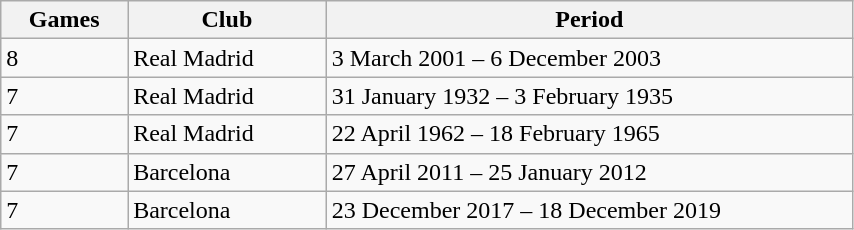<table class="wikitable" style="width:45%;">
<tr>
<th style="width:5%;">Games</th>
<th style="width:10%;">Club</th>
<th style="width:30%;">Period</th>
</tr>
<tr>
<td>8</td>
<td>Real Madrid</td>
<td>3 March 2001 – 6 December 2003</td>
</tr>
<tr>
<td>7</td>
<td>Real Madrid</td>
<td>31 January 1932 – 3 February 1935</td>
</tr>
<tr>
<td>7</td>
<td>Real Madrid</td>
<td>22 April 1962 – 18 February 1965</td>
</tr>
<tr>
<td>7</td>
<td>Barcelona</td>
<td>27 April 2011 – 25 January 2012</td>
</tr>
<tr>
<td>7</td>
<td>Barcelona</td>
<td>23 December 2017 – 18 December 2019</td>
</tr>
</table>
